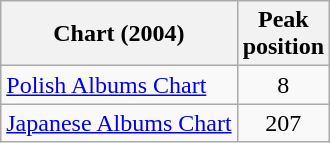<table class="wikitable sortable">
<tr>
<th>Chart (2004)</th>
<th>Peak<br>position</th>
</tr>
<tr>
<td><a href='#'>Polish Albums Chart</a></td>
<td style="text-align:center;">8</td>
</tr>
<tr>
<td><a href='#'>Japanese Albums Chart</a></td>
<td style="text-align:center;">207</td>
</tr>
</table>
